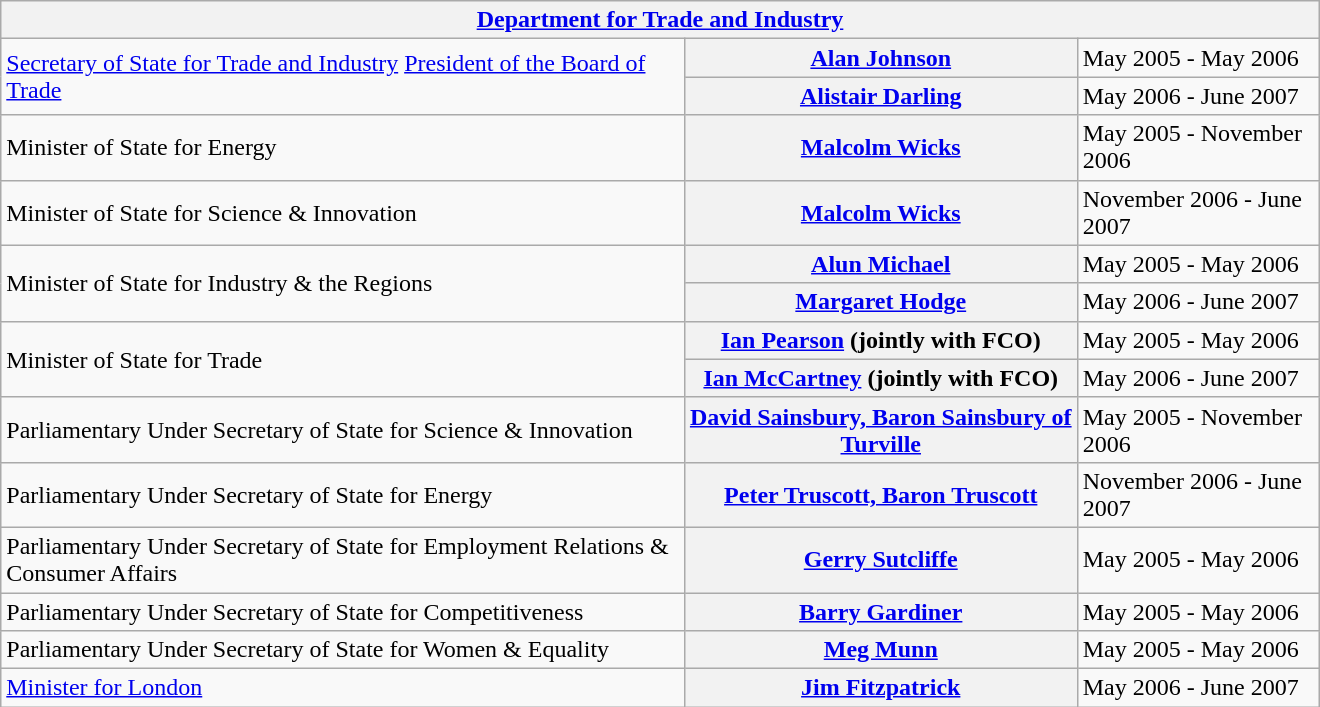<table class="wikitable plainrowheaders" width=100% style="max-width:55em;">
<tr>
<th colspan=4><a href='#'>Department for Trade and Industry</a></th>
</tr>
<tr>
<td rowspan="2"><a href='#'>Secretary of State for Trade and Industry</a> <a href='#'>President of the Board of Trade</a></td>
<th scope="row" style="font-weight:bold;"><a href='#'>Alan Johnson</a></th>
<td>May 2005 - May 2006</td>
</tr>
<tr>
<th scope="row" style="font-weight:bold;"><a href='#'>Alistair Darling</a></th>
<td>May 2006 - June 2007</td>
</tr>
<tr>
<td>Minister of State for Energy</td>
<th scope"row"><a href='#'>Malcolm Wicks</a></th>
<td>May 2005 - November 2006</td>
</tr>
<tr>
<td>Minister of State for Science & Innovation</td>
<th scope"row"><a href='#'>Malcolm Wicks</a></th>
<td>November 2006 - June 2007</td>
</tr>
<tr>
<td rowspan="2">Minister of State for Industry & the Regions</td>
<th scope"row"><a href='#'>Alun Michael</a></th>
<td>May 2005 - May 2006</td>
</tr>
<tr>
<th scope"row"><a href='#'>Margaret Hodge</a></th>
<td>May 2006 - June 2007</td>
</tr>
<tr>
<td rowspan="2">Minister of State for Trade</td>
<th scope"row"><a href='#'>Ian Pearson</a> (jointly with FCO)</th>
<td>May 2005 - May 2006</td>
</tr>
<tr>
<th scope"row"><a href='#'>Ian McCartney</a> (jointly with FCO)</th>
<td>May 2006 - June 2007</td>
</tr>
<tr>
<td>Parliamentary Under Secretary of State for Science & Innovation</td>
<th scope="row"><a href='#'>David Sainsbury, Baron Sainsbury of Turville</a></th>
<td>May 2005 - November 2006</td>
</tr>
<tr>
<td>Parliamentary Under Secretary of State for Energy</td>
<th scope="row"><a href='#'>Peter Truscott, Baron Truscott</a></th>
<td>November 2006 - June 2007</td>
</tr>
<tr>
<td>Parliamentary Under Secretary of State for Employment Relations & Consumer Affairs</td>
<th scope="row"><a href='#'>Gerry Sutcliffe</a></th>
<td>May 2005 - May 2006</td>
</tr>
<tr>
<td>Parliamentary Under Secretary of State for Competitiveness</td>
<th scope="row"><a href='#'>Barry Gardiner</a></th>
<td>May 2005 - May 2006</td>
</tr>
<tr>
<td>Parliamentary Under Secretary of State for Women & Equality</td>
<th scope="row"><a href='#'>Meg Munn</a></th>
<td>May 2005 - May 2006</td>
</tr>
<tr>
<td><a href='#'>Minister for London</a></td>
<th scope="row"><a href='#'>Jim Fitzpatrick</a></th>
<td>May 2006 - June 2007</td>
</tr>
</table>
